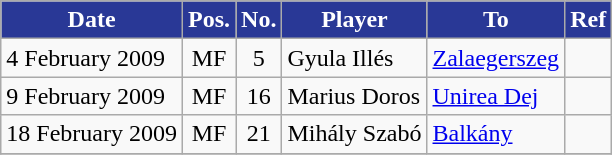<table class="wikitable plainrowheaders sortable">
<tr>
<th style="background-color:#293896; color:#FFFFFF">Date</th>
<th style="background-color:#293896; color:#FFFFFF">Pos.</th>
<th style="background-color:#293896; color:#FFFFFF">No.</th>
<th style="background-color:#293896; color:#FFFFFF">Player</th>
<th style="background-color:#293896; color:#FFFFFF">To</th>
<th style="background-color:#293896; color:#FFFFFF">Ref</th>
</tr>
<tr>
<td>4 February 2009</td>
<td style="text-align:center;">MF</td>
<td style="text-align:center;">5</td>
<td style="text-align:left;"> Gyula Illés</td>
<td style="text-align:left;"><a href='#'>Zalaegerszeg</a></td>
<td></td>
</tr>
<tr>
<td>9 February 2009</td>
<td style="text-align:center;">MF</td>
<td style="text-align:center;">16</td>
<td style="text-align:left;"> Marius Doros</td>
<td style="text-align:left;"> <a href='#'>Unirea Dej</a></td>
<td></td>
</tr>
<tr>
<td>18 February 2009</td>
<td style="text-align:center;">MF</td>
<td style="text-align:center;">21</td>
<td style="text-align:left;"> Mihály Szabó</td>
<td style="text-align:left;"><a href='#'>Balkány</a></td>
<td></td>
</tr>
<tr>
</tr>
</table>
